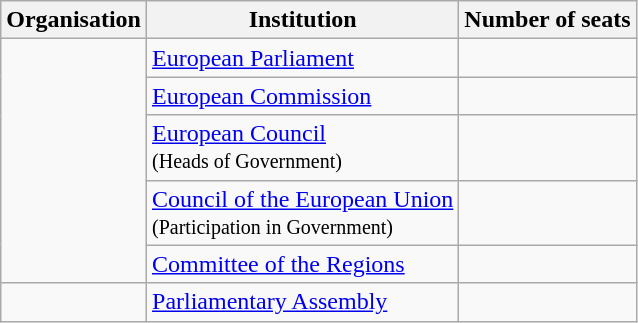<table class="wikitable">
<tr>
<th>Organisation</th>
<th>Institution</th>
<th>Number of seats</th>
</tr>
<tr>
<td rowspan=5></td>
<td><a href='#'>European Parliament</a></td>
<td></td>
</tr>
<tr>
<td><a href='#'>European Commission</a></td>
<td></td>
</tr>
<tr>
<td><a href='#'>European Council</a><br><small>(Heads of Government)</small></td>
<td></td>
</tr>
<tr>
<td><a href='#'>Council of the European Union</a><br><small>(Participation in Government)</small></td>
<td></td>
</tr>
<tr>
<td><a href='#'>Committee of the Regions</a></td>
<td></td>
</tr>
<tr>
<td></td>
<td><a href='#'>Parliamentary Assembly</a></td>
<td></td>
</tr>
</table>
